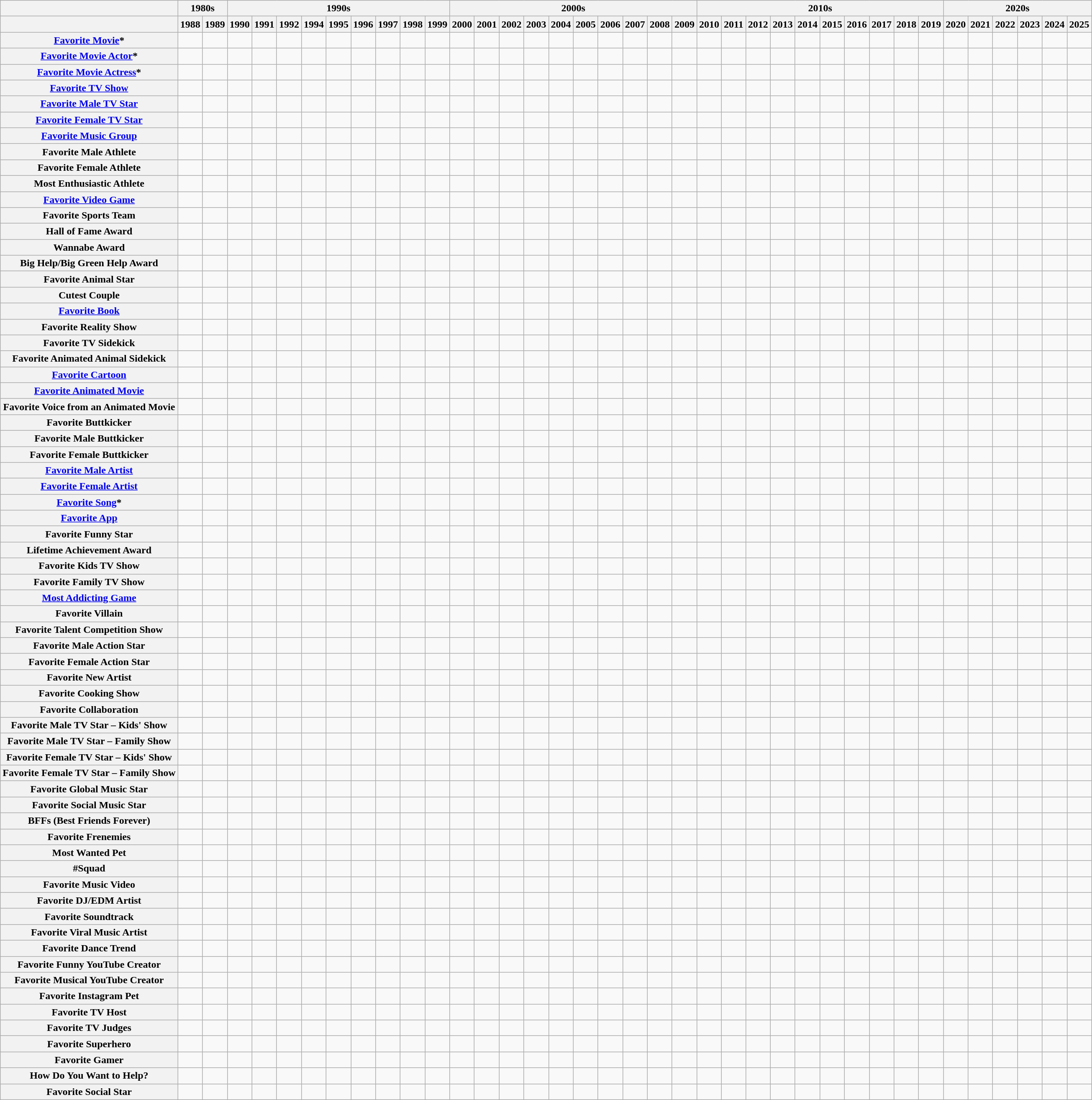<table class="wikitable">
<tr>
<th></th>
<th colspan=2>1980s</th>
<th colspan=9>1990s</th>
<th colspan=10>2000s</th>
<th colspan=10>2010s</th>
<th colspan=6>2020s</th>
</tr>
<tr>
<th></th>
<th nowrap="nowrap">1988</th>
<th nowrap="nowrap">1989</th>
<th nowrap="nowrap">1990</th>
<th nowrap="nowrap">1991</th>
<th nowrap="nowrap">1992</th>
<th nowrap="nowrap">1994</th>
<th nowrap="nowrap">1995</th>
<th nowrap="nowrap">1996</th>
<th nowrap="nowrap">1997</th>
<th nowrap="nowrap">1998</th>
<th nowrap="nowrap">1999</th>
<th nowrap="nowrap">2000</th>
<th nowrap="nowrap">2001</th>
<th nowrap="nowrap">2002</th>
<th nowrap="nowrap">2003</th>
<th nowrap="nowrap">2004</th>
<th nowrap="nowrap">2005</th>
<th nowrap="nowrap">2006</th>
<th nowrap="nowrap">2007</th>
<th nowrap="nowrap">2008</th>
<th nowrap="nowrap">2009</th>
<th nowrap="nowrap">2010</th>
<th nowrap="nowrap">2011</th>
<th nowrap="nowrap">2012</th>
<th nowrap="nowrap">2013</th>
<th nowrap="nowrap">2014</th>
<th nowrap="nowrap">2015</th>
<th nowrap="nowrap">2016</th>
<th nowrap="nowrap">2017</th>
<th nowrap="nowrap">2018</th>
<th nowrap="nowrap">2019</th>
<th nowrap="nowrap">2020</th>
<th nowrap="nowrap">2021</th>
<th nowrap="nowrap">2022</th>
<th nowrap="nowrap">2023</th>
<th nowrap="nowrap">2024</th>
<th nowrap="nowrap">2025</th>
</tr>
<tr>
<th nowrap="nowrap"><a href='#'>Favorite Movie</a>*</th>
<td> </td>
<td> </td>
<td> </td>
<td> </td>
<td> </td>
<td> </td>
<td> </td>
<td> </td>
<td> </td>
<td> </td>
<td> </td>
<td> </td>
<td> </td>
<td> </td>
<td> </td>
<td> </td>
<td> </td>
<td> </td>
<td> </td>
<td> </td>
<td> </td>
<td> </td>
<td> </td>
<td> </td>
<td> </td>
<td> </td>
<td> </td>
<td> </td>
<td> </td>
<td> </td>
<td> </td>
<td> </td>
<td> </td>
<td> </td>
<td> </td>
<td> </td>
<td> </td>
</tr>
<tr>
<th nowrap="nowrap"><a href='#'>Favorite Movie Actor</a>*</th>
<td> </td>
<td> </td>
<td> </td>
<td> </td>
<td> </td>
<td> </td>
<td> </td>
<td> </td>
<td> </td>
<td> </td>
<td> </td>
<td> </td>
<td> </td>
<td> </td>
<td> </td>
<td> </td>
<td> </td>
<td> </td>
<td> </td>
<td> </td>
<td> </td>
<td> </td>
<td> </td>
<td> </td>
<td> </td>
<td> </td>
<td> </td>
<td> </td>
<td> </td>
<td> </td>
<td> </td>
<td> </td>
<td> </td>
<td> </td>
<td> </td>
<td> </td>
<td> </td>
</tr>
<tr>
<th nowrap="nowrap"><a href='#'>Favorite Movie Actress</a>*</th>
<td> </td>
<td> </td>
<td> </td>
<td> </td>
<td> </td>
<td> </td>
<td> </td>
<td> </td>
<td> </td>
<td> </td>
<td> </td>
<td> </td>
<td> </td>
<td> </td>
<td> </td>
<td> </td>
<td> </td>
<td> </td>
<td> </td>
<td> </td>
<td> </td>
<td> </td>
<td> </td>
<td> </td>
<td> </td>
<td> </td>
<td> </td>
<td> </td>
<td> </td>
<td> </td>
<td> </td>
<td> </td>
<td> </td>
<td> </td>
<td> </td>
<td> </td>
<td> </td>
</tr>
<tr>
<th nowrap="nowrap"><a href='#'>Favorite TV Show</a></th>
<td> </td>
<td> </td>
<td> </td>
<td> </td>
<td> </td>
<td> </td>
<td> </td>
<td> </td>
<td> </td>
<td> </td>
<td> </td>
<td> </td>
<td> </td>
<td> </td>
<td> </td>
<td> </td>
<td> </td>
<td> </td>
<td> </td>
<td> </td>
<td> </td>
<td> </td>
<td> </td>
<td> </td>
<td> </td>
<td> </td>
<td> </td>
<td> </td>
<td> </td>
<td> </td>
<td> </td>
<td> </td>
<td> </td>
<td> </td>
<td> </td>
<td> </td>
<td> </td>
</tr>
<tr>
<th nowrap="nowrap"><a href='#'>Favorite Male TV Star</a></th>
<td> </td>
<td> </td>
<td> </td>
<td> </td>
<td> </td>
<td> </td>
<td> </td>
<td> </td>
<td> </td>
<td> </td>
<td> </td>
<td> </td>
<td> </td>
<td> </td>
<td> </td>
<td> </td>
<td> </td>
<td> </td>
<td> </td>
<td> </td>
<td> </td>
<td> </td>
<td> </td>
<td> </td>
<td> </td>
<td> </td>
<td> </td>
<td> </td>
<td> </td>
<td> </td>
<td> </td>
<td> </td>
<td> </td>
<td> </td>
<td> </td>
<td> </td>
<td> </td>
</tr>
<tr>
<th nowrap="nowrap"><a href='#'>Favorite Female TV Star</a></th>
<td> </td>
<td> </td>
<td> </td>
<td> </td>
<td> </td>
<td> </td>
<td> </td>
<td> </td>
<td> </td>
<td> </td>
<td> </td>
<td> </td>
<td> </td>
<td> </td>
<td> </td>
<td> </td>
<td> </td>
<td> </td>
<td> </td>
<td> </td>
<td> </td>
<td> </td>
<td> </td>
<td> </td>
<td> </td>
<td> </td>
<td> </td>
<td> </td>
<td> </td>
<td> </td>
<td> </td>
<td> </td>
<td> </td>
<td> </td>
<td> </td>
<td> </td>
<td> </td>
</tr>
<tr>
<th nowrap="nowrap"><a href='#'>Favorite Music Group</a></th>
<td> </td>
<td> </td>
<td> </td>
<td> </td>
<td> </td>
<td> </td>
<td> </td>
<td> </td>
<td> </td>
<td> </td>
<td> </td>
<td> </td>
<td> </td>
<td> </td>
<td> </td>
<td> </td>
<td> </td>
<td> </td>
<td> </td>
<td> </td>
<td> </td>
<td> </td>
<td> </td>
<td> </td>
<td> </td>
<td> </td>
<td> </td>
<td> </td>
<td> </td>
<td> </td>
<td> </td>
<td> </td>
<td> </td>
<td> </td>
<td> </td>
<td> </td>
<td> </td>
</tr>
<tr>
<th nowrap="nowrap">Favorite Male Athlete</th>
<td> </td>
<td> </td>
<td> </td>
<td> </td>
<td> </td>
<td> </td>
<td> </td>
<td> </td>
<td> </td>
<td> </td>
<td> </td>
<td> </td>
<td> </td>
<td> </td>
<td> </td>
<td> </td>
<td> </td>
<td> </td>
<td> </td>
<td> </td>
<td> </td>
<td> </td>
<td> </td>
<td> </td>
<td> </td>
<td> </td>
<td> </td>
<td> </td>
<td> </td>
<td> </td>
<td> </td>
<td> </td>
<td> </td>
<td> </td>
<td> </td>
<td> </td>
<td> </td>
</tr>
<tr>
<th nowrap="nowrap">Favorite Female Athlete</th>
<td> </td>
<td> </td>
<td> </td>
<td> </td>
<td> </td>
<td> </td>
<td> </td>
<td> </td>
<td> </td>
<td> </td>
<td> </td>
<td> </td>
<td> </td>
<td> </td>
<td> </td>
<td> </td>
<td> </td>
<td> </td>
<td> </td>
<td> </td>
<td> </td>
<td> </td>
<td> </td>
<td> </td>
<td> </td>
<td> </td>
<td> </td>
<td> </td>
<td> </td>
<td> </td>
<td> </td>
<td> </td>
<td> </td>
<td> </td>
<td> </td>
<td> </td>
<td> </td>
</tr>
<tr>
<th nowrap="nowrap">Most Enthusiastic Athlete</th>
<td> </td>
<td> </td>
<td> </td>
<td> </td>
<td> </td>
<td> </td>
<td> </td>
<td> </td>
<td> </td>
<td> </td>
<td> </td>
<td> </td>
<td> </td>
<td> </td>
<td> </td>
<td> </td>
<td> </td>
<td> </td>
<td> </td>
<td> </td>
<td> </td>
<td> </td>
<td> </td>
<td> </td>
<td> </td>
<td> </td>
<td> </td>
<td> </td>
<td> </td>
<td> </td>
<td> </td>
<td> </td>
<td> </td>
<td> </td>
<td> </td>
<td> </td>
<td> </td>
</tr>
<tr>
<th nowrap="nowrap"><a href='#'>Favorite Video Game</a></th>
<td> </td>
<td> </td>
<td> </td>
<td> </td>
<td> </td>
<td> </td>
<td> </td>
<td> </td>
<td> </td>
<td> </td>
<td> </td>
<td> </td>
<td> </td>
<td> </td>
<td> </td>
<td> </td>
<td> </td>
<td> </td>
<td> </td>
<td> </td>
<td> </td>
<td> </td>
<td> </td>
<td> </td>
<td> </td>
<td> </td>
<td> </td>
<td> </td>
<td> </td>
<td> </td>
<td> </td>
<td> </td>
<td> </td>
<td> </td>
<td> </td>
<td> </td>
<td> </td>
</tr>
<tr>
<th nowrap="nowrap">Favorite Sports Team</th>
<td> </td>
<td> </td>
<td> </td>
<td> </td>
<td> </td>
<td> </td>
<td> </td>
<td> </td>
<td> </td>
<td> </td>
<td> </td>
<td> </td>
<td> </td>
<td> </td>
<td> </td>
<td> </td>
<td> </td>
<td> </td>
<td> </td>
<td> </td>
<td> </td>
<td> </td>
<td> </td>
<td> </td>
<td> </td>
<td> </td>
<td> </td>
<td> </td>
<td> </td>
<td> </td>
<td> </td>
<td> </td>
<td> </td>
<td> </td>
<td> </td>
<td> </td>
<td> </td>
</tr>
<tr>
<th nowrap="nowrap">Hall of Fame Award</th>
<td> </td>
<td> </td>
<td> </td>
<td> </td>
<td> </td>
<td> </td>
<td> </td>
<td> </td>
<td> </td>
<td> </td>
<td> </td>
<td> </td>
<td> </td>
<td> </td>
<td> </td>
<td> </td>
<td> </td>
<td> </td>
<td> </td>
<td> </td>
<td> </td>
<td> </td>
<td> </td>
<td> </td>
<td> </td>
<td> </td>
<td> </td>
<td> </td>
<td> </td>
<td> </td>
<td> </td>
<td> </td>
<td> </td>
<td> </td>
<td> </td>
<td> </td>
<td> </td>
</tr>
<tr>
<th nowrap="nowrap">Wannabe Award</th>
<td> </td>
<td> </td>
<td> </td>
<td> </td>
<td> </td>
<td> </td>
<td> </td>
<td> </td>
<td> </td>
<td> </td>
<td> </td>
<td> </td>
<td> </td>
<td> </td>
<td> </td>
<td> </td>
<td> </td>
<td> </td>
<td> </td>
<td> </td>
<td> </td>
<td> </td>
<td> </td>
<td> </td>
<td> </td>
<td> </td>
<td> </td>
<td> </td>
<td> </td>
<td> </td>
<td> </td>
<td> </td>
<td> </td>
<td> </td>
<td> </td>
<td> </td>
<td> </td>
</tr>
<tr>
<th nowrap="nowrap">Big Help/Big Green Help Award</th>
<td> </td>
<td> </td>
<td> </td>
<td> </td>
<td> </td>
<td> </td>
<td> </td>
<td> </td>
<td> </td>
<td> </td>
<td> </td>
<td> </td>
<td> </td>
<td> </td>
<td> </td>
<td> </td>
<td> </td>
<td> </td>
<td> </td>
<td> </td>
<td> </td>
<td> </td>
<td> </td>
<td> </td>
<td> </td>
<td> </td>
<td> </td>
<td> </td>
<td> </td>
<td> </td>
<td> </td>
<td> </td>
<td> </td>
<td> </td>
<td> </td>
<td> </td>
<td> </td>
</tr>
<tr>
<th nowrap="nowrap">Favorite Animal Star</th>
<td> </td>
<td> </td>
<td> </td>
<td> </td>
<td> </td>
<td> </td>
<td> </td>
<td> </td>
<td> </td>
<td> </td>
<td> </td>
<td> </td>
<td> </td>
<td> </td>
<td> </td>
<td> </td>
<td> </td>
<td> </td>
<td> </td>
<td> </td>
<td> </td>
<td> </td>
<td> </td>
<td> </td>
<td> </td>
<td> </td>
<td> </td>
<td> </td>
<td> </td>
<td> </td>
<td> </td>
<td> </td>
<td> </td>
<td> </td>
<td> </td>
<td> </td>
<td> </td>
</tr>
<tr>
<th nowrap="nowrap">Cutest Couple</th>
<td> </td>
<td> </td>
<td> </td>
<td> </td>
<td> </td>
<td> </td>
<td> </td>
<td> </td>
<td> </td>
<td> </td>
<td> </td>
<td> </td>
<td> </td>
<td> </td>
<td> </td>
<td> </td>
<td> </td>
<td> </td>
<td> </td>
<td> </td>
<td> </td>
<td> </td>
<td> </td>
<td> </td>
<td> </td>
<td> </td>
<td> </td>
<td> </td>
<td> </td>
<td> </td>
<td> </td>
<td> </td>
<td> </td>
<td> </td>
<td> </td>
<td> </td>
<td> </td>
</tr>
<tr>
<th nowrap="nowrap"><a href='#'>Favorite Book</a></th>
<td> </td>
<td> </td>
<td> </td>
<td> </td>
<td> </td>
<td> </td>
<td> </td>
<td> </td>
<td> </td>
<td> </td>
<td> </td>
<td> </td>
<td> </td>
<td> </td>
<td> </td>
<td> </td>
<td> </td>
<td> </td>
<td> </td>
<td> </td>
<td> </td>
<td> </td>
<td> </td>
<td> </td>
<td> </td>
<td> </td>
<td> </td>
<td> </td>
<td> </td>
<td> </td>
<td> </td>
<td> </td>
<td> </td>
<td> </td>
<td> </td>
<td> </td>
<td> </td>
</tr>
<tr>
<th nowrap="nowrap">Favorite Reality Show</th>
<td> </td>
<td> </td>
<td> </td>
<td> </td>
<td> </td>
<td> </td>
<td> </td>
<td> </td>
<td> </td>
<td> </td>
<td> </td>
<td> </td>
<td> </td>
<td> </td>
<td> </td>
<td> </td>
<td> </td>
<td> </td>
<td> </td>
<td> </td>
<td> </td>
<td> </td>
<td> </td>
<td> </td>
<td> </td>
<td> </td>
<td> </td>
<td> </td>
<td> </td>
<td> </td>
<td> </td>
<td> </td>
<td> </td>
<td> </td>
<td> </td>
<td> </td>
<td> </td>
</tr>
<tr>
<th nowrap="nowrap">Favorite TV Sidekick</th>
<td> </td>
<td> </td>
<td> </td>
<td> </td>
<td> </td>
<td> </td>
<td> </td>
<td> </td>
<td> </td>
<td> </td>
<td> </td>
<td> </td>
<td> </td>
<td> </td>
<td> </td>
<td> </td>
<td> </td>
<td> </td>
<td> </td>
<td> </td>
<td> </td>
<td> </td>
<td> </td>
<td> </td>
<td> </td>
<td> </td>
<td> </td>
<td> </td>
<td> </td>
<td> </td>
<td> </td>
<td> </td>
<td> </td>
<td> </td>
<td> </td>
<td> </td>
<td> </td>
</tr>
<tr>
<th nowrap="nowrap">Favorite Animated Animal Sidekick</th>
<td> </td>
<td> </td>
<td> </td>
<td> </td>
<td> </td>
<td> </td>
<td> </td>
<td> </td>
<td> </td>
<td> </td>
<td> </td>
<td> </td>
<td> </td>
<td> </td>
<td> </td>
<td> </td>
<td> </td>
<td> </td>
<td> </td>
<td> </td>
<td> </td>
<td> </td>
<td> </td>
<td> </td>
<td> </td>
<td> </td>
<td> </td>
<td> </td>
<td> </td>
<td> </td>
<td> </td>
<td> </td>
<td> </td>
<td> </td>
<td> </td>
<td> </td>
<td> </td>
</tr>
<tr>
<th nowrap="nowrap"><a href='#'>Favorite Cartoon</a></th>
<td> </td>
<td> </td>
<td> </td>
<td> </td>
<td> </td>
<td> </td>
<td> </td>
<td> </td>
<td> </td>
<td> </td>
<td> </td>
<td> </td>
<td> </td>
<td> </td>
<td> </td>
<td> </td>
<td> </td>
<td> </td>
<td> </td>
<td> </td>
<td> </td>
<td> </td>
<td> </td>
<td> </td>
<td> </td>
<td> </td>
<td> </td>
<td> </td>
<td> </td>
<td> </td>
<td> </td>
<td> </td>
<td> </td>
<td> </td>
<td> </td>
<td> </td>
<td> </td>
</tr>
<tr>
<th nowrap="nowrap"><a href='#'>Favorite Animated Movie</a></th>
<td> </td>
<td> </td>
<td> </td>
<td> </td>
<td> </td>
<td> </td>
<td> </td>
<td> </td>
<td> </td>
<td> </td>
<td> </td>
<td> </td>
<td> </td>
<td> </td>
<td> </td>
<td> </td>
<td> </td>
<td> </td>
<td> </td>
<td> </td>
<td> </td>
<td> </td>
<td> </td>
<td> </td>
<td> </td>
<td> </td>
<td> </td>
<td> </td>
<td> </td>
<td> </td>
<td> </td>
<td> </td>
<td> </td>
<td> </td>
<td> </td>
<td> </td>
<td> </td>
</tr>
<tr>
<th nowrap="nowrap">Favorite Voice from an Animated Movie</th>
<td> </td>
<td> </td>
<td> </td>
<td> </td>
<td> </td>
<td> </td>
<td> </td>
<td> </td>
<td> </td>
<td> </td>
<td> </td>
<td> </td>
<td> </td>
<td> </td>
<td> </td>
<td> </td>
<td> </td>
<td> </td>
<td> </td>
<td> </td>
<td> </td>
<td> </td>
<td> </td>
<td> </td>
<td> </td>
<td> </td>
<td> </td>
<td> </td>
<td> </td>
<td> </td>
<td> </td>
<td> </td>
<td> </td>
<td> </td>
<td> </td>
<td> </td>
<td> </td>
</tr>
<tr>
<th nowrap="nowrap">Favorite Buttkicker</th>
<td> </td>
<td> </td>
<td> </td>
<td> </td>
<td> </td>
<td> </td>
<td> </td>
<td> </td>
<td> </td>
<td> </td>
<td> </td>
<td> </td>
<td> </td>
<td> </td>
<td> </td>
<td> </td>
<td> </td>
<td> </td>
<td> </td>
<td> </td>
<td> </td>
<td> </td>
<td> </td>
<td> </td>
<td> </td>
<td> </td>
<td> </td>
<td> </td>
<td> </td>
<td> </td>
<td> </td>
<td> </td>
<td> </td>
<td> </td>
<td> </td>
<td> </td>
<td> </td>
</tr>
<tr>
<th nowrap="nowrap">Favorite Male Buttkicker</th>
<td> </td>
<td> </td>
<td> </td>
<td> </td>
<td> </td>
<td> </td>
<td> </td>
<td> </td>
<td> </td>
<td> </td>
<td> </td>
<td> </td>
<td> </td>
<td> </td>
<td> </td>
<td> </td>
<td> </td>
<td> </td>
<td> </td>
<td> </td>
<td> </td>
<td> </td>
<td> </td>
<td> </td>
<td> </td>
<td> </td>
<td> </td>
<td> </td>
<td> </td>
<td> </td>
<td> </td>
<td> </td>
<td> </td>
<td> </td>
<td> </td>
<td> </td>
<td> </td>
</tr>
<tr>
<th nowrap="nowrap">Favorite Female Buttkicker</th>
<td> </td>
<td> </td>
<td> </td>
<td> </td>
<td> </td>
<td> </td>
<td> </td>
<td> </td>
<td> </td>
<td> </td>
<td> </td>
<td> </td>
<td> </td>
<td> </td>
<td> </td>
<td> </td>
<td> </td>
<td> </td>
<td> </td>
<td> </td>
<td> </td>
<td> </td>
<td> </td>
<td> </td>
<td> </td>
<td> </td>
<td> </td>
<td> </td>
<td> </td>
<td> </td>
<td> </td>
<td> </td>
<td> </td>
<td> </td>
<td> </td>
<td> </td>
<td> </td>
</tr>
<tr>
<th nowrap="nowrap"><a href='#'>Favorite Male Artist</a></th>
<td> </td>
<td> </td>
<td> </td>
<td> </td>
<td> </td>
<td> </td>
<td> </td>
<td> </td>
<td> </td>
<td> </td>
<td> </td>
<td> </td>
<td> </td>
<td> </td>
<td> </td>
<td> </td>
<td> </td>
<td> </td>
<td> </td>
<td> </td>
<td> </td>
<td> </td>
<td> </td>
<td> </td>
<td> </td>
<td> </td>
<td> </td>
<td> </td>
<td> </td>
<td> </td>
<td> </td>
<td> </td>
<td> </td>
<td> </td>
<td> </td>
<td> </td>
<td> </td>
</tr>
<tr>
<th nowrap="nowrap"><a href='#'>Favorite Female Artist</a></th>
<td> </td>
<td> </td>
<td> </td>
<td> </td>
<td> </td>
<td> </td>
<td> </td>
<td> </td>
<td> </td>
<td> </td>
<td> </td>
<td> </td>
<td> </td>
<td> </td>
<td> </td>
<td> </td>
<td> </td>
<td> </td>
<td> </td>
<td> </td>
<td> </td>
<td> </td>
<td> </td>
<td> </td>
<td> </td>
<td> </td>
<td> </td>
<td> </td>
<td> </td>
<td> </td>
<td> </td>
<td> </td>
<td> </td>
<td> </td>
<td> </td>
<td> </td>
<td> </td>
</tr>
<tr>
<th nowrap="nowrap"><a href='#'>Favorite Song</a>*</th>
<td> </td>
<td> </td>
<td> </td>
<td> </td>
<td> </td>
<td> </td>
<td> </td>
<td> </td>
<td> </td>
<td> </td>
<td> </td>
<td> </td>
<td> </td>
<td> </td>
<td> </td>
<td> </td>
<td> </td>
<td> </td>
<td> </td>
<td> </td>
<td> </td>
<td> </td>
<td> </td>
<td> </td>
<td> </td>
<td> </td>
<td> </td>
<td> </td>
<td> </td>
<td> </td>
<td> </td>
<td> </td>
<td> </td>
<td> </td>
<td> </td>
<td> </td>
<td> </td>
</tr>
<tr>
<th nowrap="nowrap"><a href='#'>Favorite App</a></th>
<td> </td>
<td> </td>
<td> </td>
<td> </td>
<td> </td>
<td> </td>
<td> </td>
<td> </td>
<td> </td>
<td> </td>
<td> </td>
<td> </td>
<td> </td>
<td> </td>
<td> </td>
<td> </td>
<td> </td>
<td> </td>
<td> </td>
<td> </td>
<td> </td>
<td> </td>
<td> </td>
<td> </td>
<td> </td>
<td> </td>
<td> </td>
<td> </td>
<td> </td>
<td> </td>
<td> </td>
<td> </td>
<td> </td>
<td> </td>
<td> </td>
<td> </td>
<td> </td>
</tr>
<tr>
<th nowrap="nowrap">Favorite Funny Star</th>
<td> </td>
<td> </td>
<td> </td>
<td> </td>
<td> </td>
<td> </td>
<td> </td>
<td> </td>
<td> </td>
<td> </td>
<td> </td>
<td> </td>
<td> </td>
<td> </td>
<td> </td>
<td> </td>
<td> </td>
<td> </td>
<td> </td>
<td> </td>
<td> </td>
<td> </td>
<td> </td>
<td> </td>
<td> </td>
<td> </td>
<td> </td>
<td> </td>
<td> </td>
<td> </td>
<td> </td>
<td> </td>
<td> </td>
<td> </td>
<td> </td>
<td> </td>
<td> </td>
</tr>
<tr>
<th nowrap="nowrap">Lifetime Achievement Award</th>
<td> </td>
<td> </td>
<td> </td>
<td> </td>
<td> </td>
<td> </td>
<td> </td>
<td> </td>
<td> </td>
<td> </td>
<td> </td>
<td> </td>
<td> </td>
<td> </td>
<td> </td>
<td> </td>
<td> </td>
<td> </td>
<td> </td>
<td> </td>
<td> </td>
<td> </td>
<td> </td>
<td> </td>
<td> </td>
<td> </td>
<td> </td>
<td> </td>
<td> </td>
<td> </td>
<td> </td>
<td> </td>
<td> </td>
<td> </td>
<td> </td>
<td> </td>
<td> </td>
</tr>
<tr>
<th nowrap="nowrap">Favorite Kids TV Show</th>
<td> </td>
<td> </td>
<td> </td>
<td> </td>
<td> </td>
<td> </td>
<td> </td>
<td> </td>
<td> </td>
<td> </td>
<td> </td>
<td> </td>
<td> </td>
<td> </td>
<td> </td>
<td> </td>
<td> </td>
<td> </td>
<td> </td>
<td> </td>
<td> </td>
<td> </td>
<td> </td>
<td> </td>
<td> </td>
<td> </td>
<td> </td>
<td> </td>
<td> </td>
<td> </td>
<td> </td>
<td> </td>
<td> </td>
<td> </td>
<td> </td>
<td> </td>
<td> </td>
</tr>
<tr>
<th nowrap="nowrap">Favorite Family TV Show</th>
<td> </td>
<td> </td>
<td> </td>
<td> </td>
<td> </td>
<td> </td>
<td> </td>
<td> </td>
<td> </td>
<td> </td>
<td> </td>
<td> </td>
<td> </td>
<td> </td>
<td> </td>
<td> </td>
<td> </td>
<td> </td>
<td> </td>
<td> </td>
<td> </td>
<td> </td>
<td> </td>
<td> </td>
<td> </td>
<td> </td>
<td> </td>
<td> </td>
<td> </td>
<td> </td>
<td> </td>
<td> </td>
<td> </td>
<td> </td>
<td> </td>
<td> </td>
<td> </td>
</tr>
<tr>
<th nowrap="nowrap"><a href='#'>Most Addicting Game</a></th>
<td> </td>
<td> </td>
<td> </td>
<td> </td>
<td> </td>
<td> </td>
<td> </td>
<td> </td>
<td> </td>
<td> </td>
<td> </td>
<td> </td>
<td> </td>
<td> </td>
<td> </td>
<td> </td>
<td> </td>
<td> </td>
<td> </td>
<td> </td>
<td> </td>
<td> </td>
<td> </td>
<td> </td>
<td> </td>
<td> </td>
<td> </td>
<td> </td>
<td> </td>
<td> </td>
<td> </td>
<td> </td>
<td> </td>
<td> </td>
<td> </td>
<td> </td>
<td> </td>
</tr>
<tr>
<th nowrap="nowrap">Favorite Villain</th>
<td> </td>
<td> </td>
<td> </td>
<td> </td>
<td> </td>
<td> </td>
<td> </td>
<td> </td>
<td> </td>
<td> </td>
<td> </td>
<td> </td>
<td> </td>
<td> </td>
<td> </td>
<td> </td>
<td> </td>
<td> </td>
<td> </td>
<td> </td>
<td> </td>
<td> </td>
<td> </td>
<td> </td>
<td> </td>
<td> </td>
<td> </td>
<td> </td>
<td> </td>
<td> </td>
<td> </td>
<td> </td>
<td> </td>
<td> </td>
<td> </td>
<td> </td>
<td> </td>
</tr>
<tr>
<th nowrap="nowrap">Favorite Talent Competition Show</th>
<td> </td>
<td> </td>
<td> </td>
<td> </td>
<td> </td>
<td> </td>
<td> </td>
<td> </td>
<td> </td>
<td> </td>
<td> </td>
<td> </td>
<td> </td>
<td> </td>
<td> </td>
<td> </td>
<td> </td>
<td> </td>
<td> </td>
<td> </td>
<td> </td>
<td> </td>
<td> </td>
<td> </td>
<td> </td>
<td> </td>
<td> </td>
<td> </td>
<td> </td>
<td> </td>
<td> </td>
<td> </td>
<td> </td>
<td> </td>
<td> </td>
<td> </td>
<td> </td>
</tr>
<tr>
<th nowrap="nowrap">Favorite Male Action Star</th>
<td> </td>
<td> </td>
<td> </td>
<td> </td>
<td> </td>
<td> </td>
<td> </td>
<td> </td>
<td> </td>
<td> </td>
<td> </td>
<td> </td>
<td> </td>
<td> </td>
<td> </td>
<td> </td>
<td> </td>
<td> </td>
<td> </td>
<td> </td>
<td> </td>
<td> </td>
<td> </td>
<td> </td>
<td> </td>
<td> </td>
<td> </td>
<td> </td>
<td> </td>
<td> </td>
<td> </td>
<td> </td>
<td> </td>
<td> </td>
<td> </td>
<td> </td>
<td> </td>
</tr>
<tr>
<th nowrap="nowrap">Favorite Female Action Star</th>
<td> </td>
<td> </td>
<td> </td>
<td> </td>
<td> </td>
<td> </td>
<td> </td>
<td> </td>
<td> </td>
<td> </td>
<td> </td>
<td> </td>
<td> </td>
<td> </td>
<td> </td>
<td> </td>
<td> </td>
<td> </td>
<td> </td>
<td> </td>
<td> </td>
<td> </td>
<td> </td>
<td> </td>
<td> </td>
<td> </td>
<td> </td>
<td> </td>
<td> </td>
<td> </td>
<td> </td>
<td> </td>
<td> </td>
<td> </td>
<td> </td>
<td> </td>
<td> </td>
</tr>
<tr>
<th nowrap="nowrap">Favorite New Artist</th>
<td> </td>
<td> </td>
<td> </td>
<td> </td>
<td> </td>
<td> </td>
<td> </td>
<td> </td>
<td> </td>
<td> </td>
<td> </td>
<td> </td>
<td> </td>
<td> </td>
<td> </td>
<td> </td>
<td> </td>
<td> </td>
<td> </td>
<td> </td>
<td> </td>
<td> </td>
<td> </td>
<td> </td>
<td> </td>
<td> </td>
<td> </td>
<td> </td>
<td> </td>
<td> </td>
<td> </td>
<td> </td>
<td> </td>
<td> </td>
<td> </td>
<td> </td>
<td> </td>
</tr>
<tr>
<th nowrap="nowrap">Favorite Cooking Show</th>
<td> </td>
<td> </td>
<td> </td>
<td> </td>
<td> </td>
<td> </td>
<td> </td>
<td> </td>
<td> </td>
<td> </td>
<td> </td>
<td> </td>
<td> </td>
<td> </td>
<td> </td>
<td> </td>
<td> </td>
<td> </td>
<td> </td>
<td> </td>
<td> </td>
<td> </td>
<td> </td>
<td> </td>
<td> </td>
<td> </td>
<td> </td>
<td> </td>
<td> </td>
<td> </td>
<td> </td>
<td> </td>
<td> </td>
<td> </td>
<td> </td>
<td> </td>
<td> </td>
</tr>
<tr>
<th nowrap="nowrap">Favorite Collaboration</th>
<td> </td>
<td> </td>
<td> </td>
<td> </td>
<td> </td>
<td> </td>
<td> </td>
<td> </td>
<td> </td>
<td> </td>
<td> </td>
<td> </td>
<td> </td>
<td> </td>
<td> </td>
<td> </td>
<td> </td>
<td> </td>
<td> </td>
<td> </td>
<td> </td>
<td> </td>
<td> </td>
<td> </td>
<td> </td>
<td> </td>
<td> </td>
<td> </td>
<td> </td>
<td> </td>
<td> </td>
<td> </td>
<td> </td>
<td> </td>
<td> </td>
<td> </td>
<td> </td>
</tr>
<tr>
<th nowrap="nowrap">Favorite Male TV Star – Kids' Show</th>
<td> </td>
<td> </td>
<td> </td>
<td> </td>
<td> </td>
<td> </td>
<td> </td>
<td> </td>
<td> </td>
<td> </td>
<td> </td>
<td> </td>
<td> </td>
<td> </td>
<td> </td>
<td> </td>
<td> </td>
<td> </td>
<td> </td>
<td> </td>
<td> </td>
<td> </td>
<td> </td>
<td> </td>
<td> </td>
<td> </td>
<td> </td>
<td> </td>
<td> </td>
<td> </td>
<td> </td>
<td> </td>
<td> </td>
<td> </td>
<td> </td>
<td> </td>
<td> </td>
</tr>
<tr>
<th nowrap="nowrap">Favorite Male TV Star – Family Show</th>
<td> </td>
<td> </td>
<td> </td>
<td> </td>
<td> </td>
<td> </td>
<td> </td>
<td> </td>
<td> </td>
<td> </td>
<td> </td>
<td> </td>
<td> </td>
<td> </td>
<td> </td>
<td> </td>
<td> </td>
<td> </td>
<td> </td>
<td> </td>
<td> </td>
<td> </td>
<td> </td>
<td> </td>
<td> </td>
<td> </td>
<td> </td>
<td> </td>
<td> </td>
<td> </td>
<td> </td>
<td> </td>
<td> </td>
<td> </td>
<td> </td>
<td> </td>
<td> </td>
</tr>
<tr>
<th nowrap="nowrap">Favorite Female TV Star – Kids' Show</th>
<td> </td>
<td> </td>
<td> </td>
<td> </td>
<td> </td>
<td> </td>
<td> </td>
<td> </td>
<td> </td>
<td> </td>
<td> </td>
<td> </td>
<td> </td>
<td> </td>
<td> </td>
<td> </td>
<td> </td>
<td> </td>
<td> </td>
<td> </td>
<td> </td>
<td> </td>
<td> </td>
<td> </td>
<td> </td>
<td> </td>
<td> </td>
<td> </td>
<td> </td>
<td> </td>
<td> </td>
<td> </td>
<td> </td>
<td> </td>
<td> </td>
<td> </td>
<td> </td>
</tr>
<tr>
<th nowrap="nowrap">Favorite Female TV Star – Family Show</th>
<td> </td>
<td> </td>
<td> </td>
<td> </td>
<td> </td>
<td> </td>
<td> </td>
<td> </td>
<td> </td>
<td> </td>
<td> </td>
<td> </td>
<td> </td>
<td> </td>
<td> </td>
<td> </td>
<td> </td>
<td> </td>
<td> </td>
<td> </td>
<td> </td>
<td> </td>
<td> </td>
<td> </td>
<td> </td>
<td> </td>
<td> </td>
<td> </td>
<td> </td>
<td> </td>
<td> </td>
<td> </td>
<td> </td>
<td> </td>
<td> </td>
<td> </td>
<td> </td>
</tr>
<tr>
<th nowrap="nowrap">Favorite Global Music Star</th>
<td> </td>
<td> </td>
<td> </td>
<td> </td>
<td> </td>
<td> </td>
<td> </td>
<td> </td>
<td> </td>
<td> </td>
<td> </td>
<td> </td>
<td> </td>
<td> </td>
<td> </td>
<td> </td>
<td> </td>
<td> </td>
<td> </td>
<td> </td>
<td> </td>
<td> </td>
<td> </td>
<td> </td>
<td> </td>
<td> </td>
<td> </td>
<td> </td>
<td> </td>
<td> </td>
<td> </td>
<td> </td>
<td> </td>
<td> </td>
<td> </td>
<td> </td>
<td> </td>
</tr>
<tr>
<th nowrap="nowrap">Favorite Social Music Star</th>
<td> </td>
<td> </td>
<td> </td>
<td> </td>
<td> </td>
<td> </td>
<td> </td>
<td> </td>
<td> </td>
<td> </td>
<td> </td>
<td> </td>
<td> </td>
<td> </td>
<td> </td>
<td> </td>
<td> </td>
<td> </td>
<td> </td>
<td> </td>
<td> </td>
<td> </td>
<td> </td>
<td> </td>
<td> </td>
<td> </td>
<td> </td>
<td> </td>
<td> </td>
<td> </td>
<td> </td>
<td> </td>
<td> </td>
<td> </td>
<td> </td>
<td> </td>
<td> </td>
</tr>
<tr>
<th nowrap="nowrap">BFFs (Best Friends Forever)</th>
<td> </td>
<td> </td>
<td> </td>
<td> </td>
<td> </td>
<td> </td>
<td> </td>
<td> </td>
<td> </td>
<td> </td>
<td> </td>
<td> </td>
<td> </td>
<td> </td>
<td> </td>
<td> </td>
<td> </td>
<td> </td>
<td> </td>
<td> </td>
<td> </td>
<td> </td>
<td> </td>
<td> </td>
<td> </td>
<td> </td>
<td> </td>
<td> </td>
<td> </td>
<td> </td>
<td> </td>
<td> </td>
<td> </td>
<td> </td>
<td> </td>
<td> </td>
<td> </td>
</tr>
<tr>
<th nowrap="nowrap">Favorite Frenemies</th>
<td> </td>
<td> </td>
<td> </td>
<td> </td>
<td> </td>
<td> </td>
<td> </td>
<td> </td>
<td> </td>
<td> </td>
<td> </td>
<td> </td>
<td> </td>
<td> </td>
<td> </td>
<td> </td>
<td> </td>
<td> </td>
<td> </td>
<td> </td>
<td> </td>
<td> </td>
<td> </td>
<td> </td>
<td> </td>
<td> </td>
<td> </td>
<td> </td>
<td> </td>
<td> </td>
<td> </td>
<td> </td>
<td> </td>
<td> </td>
<td> </td>
<td> </td>
<td> </td>
</tr>
<tr>
<th nowrap="nowrap">Most Wanted Pet</th>
<td> </td>
<td> </td>
<td> </td>
<td> </td>
<td> </td>
<td> </td>
<td> </td>
<td> </td>
<td> </td>
<td> </td>
<td> </td>
<td> </td>
<td> </td>
<td> </td>
<td> </td>
<td> </td>
<td> </td>
<td> </td>
<td> </td>
<td> </td>
<td> </td>
<td> </td>
<td> </td>
<td> </td>
<td> </td>
<td> </td>
<td> </td>
<td> </td>
<td> </td>
<td> </td>
<td> </td>
<td> </td>
<td> </td>
<td> </td>
<td> </td>
<td> </td>
<td> </td>
</tr>
<tr>
<th nowrap="nowrap">#Squad</th>
<td> </td>
<td> </td>
<td> </td>
<td> </td>
<td> </td>
<td> </td>
<td> </td>
<td> </td>
<td> </td>
<td> </td>
<td> </td>
<td> </td>
<td> </td>
<td> </td>
<td> </td>
<td> </td>
<td> </td>
<td> </td>
<td> </td>
<td> </td>
<td> </td>
<td> </td>
<td> </td>
<td> </td>
<td> </td>
<td> </td>
<td> </td>
<td> </td>
<td> </td>
<td> </td>
<td> </td>
<td> </td>
<td> </td>
<td> </td>
<td> </td>
<td> </td>
<td> </td>
</tr>
<tr>
<th nowrap="nowrap">Favorite Music Video</th>
<td> </td>
<td> </td>
<td> </td>
<td> </td>
<td> </td>
<td> </td>
<td> </td>
<td> </td>
<td> </td>
<td> </td>
<td> </td>
<td> </td>
<td> </td>
<td> </td>
<td> </td>
<td> </td>
<td> </td>
<td> </td>
<td> </td>
<td> </td>
<td> </td>
<td> </td>
<td> </td>
<td> </td>
<td> </td>
<td> </td>
<td> </td>
<td> </td>
<td> </td>
<td> </td>
<td> </td>
<td> </td>
<td> </td>
<td> </td>
<td> </td>
<td> </td>
<td> </td>
</tr>
<tr>
<th nowrap="nowrap">Favorite DJ/EDM Artist</th>
<td> </td>
<td> </td>
<td> </td>
<td> </td>
<td> </td>
<td> </td>
<td> </td>
<td> </td>
<td> </td>
<td> </td>
<td> </td>
<td> </td>
<td> </td>
<td> </td>
<td> </td>
<td> </td>
<td> </td>
<td> </td>
<td> </td>
<td> </td>
<td> </td>
<td> </td>
<td> </td>
<td> </td>
<td> </td>
<td> </td>
<td> </td>
<td> </td>
<td> </td>
<td> </td>
<td> </td>
<td> </td>
<td> </td>
<td> </td>
<td> </td>
<td> </td>
<td> </td>
</tr>
<tr>
<th nowrap="nowrap">Favorite Soundtrack</th>
<td> </td>
<td> </td>
<td> </td>
<td> </td>
<td> </td>
<td> </td>
<td> </td>
<td> </td>
<td> </td>
<td> </td>
<td> </td>
<td> </td>
<td> </td>
<td> </td>
<td> </td>
<td> </td>
<td> </td>
<td> </td>
<td> </td>
<td> </td>
<td> </td>
<td> </td>
<td> </td>
<td> </td>
<td> </td>
<td> </td>
<td> </td>
<td> </td>
<td> </td>
<td> </td>
<td> </td>
<td> </td>
<td> </td>
<td> </td>
<td> </td>
<td> </td>
<td> </td>
</tr>
<tr>
<th nowrap="nowrap">Favorite Viral Music Artist</th>
<td> </td>
<td> </td>
<td> </td>
<td> </td>
<td> </td>
<td> </td>
<td> </td>
<td> </td>
<td> </td>
<td> </td>
<td> </td>
<td> </td>
<td> </td>
<td> </td>
<td> </td>
<td> </td>
<td> </td>
<td> </td>
<td> </td>
<td> </td>
<td> </td>
<td> </td>
<td> </td>
<td> </td>
<td> </td>
<td> </td>
<td> </td>
<td> </td>
<td> </td>
<td> </td>
<td> </td>
<td> </td>
<td> </td>
<td> </td>
<td> </td>
<td> </td>
<td> </td>
</tr>
<tr>
<th>Favorite Dance Trend</th>
<td> </td>
<td> </td>
<td> </td>
<td> </td>
<td> </td>
<td> </td>
<td> </td>
<td> </td>
<td> </td>
<td> </td>
<td> </td>
<td> </td>
<td> </td>
<td> </td>
<td> </td>
<td> </td>
<td> </td>
<td> </td>
<td> </td>
<td> </td>
<td> </td>
<td> </td>
<td> </td>
<td> </td>
<td> </td>
<td> </td>
<td> </td>
<td> </td>
<td> </td>
<td> </td>
<td> </td>
<td> </td>
<td> </td>
<td> </td>
<td> </td>
<td> </td>
<td> </td>
</tr>
<tr>
<th>Favorite Funny YouTube Creator</th>
<td> </td>
<td> </td>
<td> </td>
<td> </td>
<td> </td>
<td> </td>
<td> </td>
<td> </td>
<td> </td>
<td> </td>
<td> </td>
<td> </td>
<td> </td>
<td> </td>
<td> </td>
<td> </td>
<td> </td>
<td> </td>
<td> </td>
<td> </td>
<td> </td>
<td> </td>
<td> </td>
<td> </td>
<td> </td>
<td> </td>
<td> </td>
<td> </td>
<td> </td>
<td> </td>
<td> </td>
<td> </td>
<td> </td>
<td> </td>
<td> </td>
<td> </td>
<td> </td>
</tr>
<tr>
<th>Favorite Musical YouTube Creator</th>
<td> </td>
<td> </td>
<td> </td>
<td> </td>
<td> </td>
<td> </td>
<td> </td>
<td> </td>
<td> </td>
<td> </td>
<td> </td>
<td> </td>
<td> </td>
<td> </td>
<td> </td>
<td> </td>
<td> </td>
<td> </td>
<td> </td>
<td> </td>
<td> </td>
<td> </td>
<td> </td>
<td> </td>
<td> </td>
<td> </td>
<td> </td>
<td> </td>
<td> </td>
<td> </td>
<td> </td>
<td> </td>
<td> </td>
<td> </td>
<td> </td>
<td> </td>
<td> </td>
</tr>
<tr>
<th>Favorite Instagram Pet</th>
<td> </td>
<td> </td>
<td> </td>
<td> </td>
<td> </td>
<td> </td>
<td> </td>
<td> </td>
<td> </td>
<td> </td>
<td> </td>
<td> </td>
<td> </td>
<td> </td>
<td> </td>
<td> </td>
<td> </td>
<td> </td>
<td> </td>
<td> </td>
<td> </td>
<td> </td>
<td> </td>
<td> </td>
<td> </td>
<td> </td>
<td> </td>
<td> </td>
<td> </td>
<td> </td>
<td> </td>
<td> </td>
<td> </td>
<td> </td>
<td> </td>
<td> </td>
<td> </td>
</tr>
<tr>
<th>Favorite TV Host</th>
<td> </td>
<td> </td>
<td> </td>
<td> </td>
<td> </td>
<td> </td>
<td> </td>
<td> </td>
<td> </td>
<td> </td>
<td> </td>
<td> </td>
<td> </td>
<td> </td>
<td> </td>
<td> </td>
<td> </td>
<td> </td>
<td> </td>
<td> </td>
<td> </td>
<td> </td>
<td> </td>
<td> </td>
<td> </td>
<td> </td>
<td> </td>
<td> </td>
<td> </td>
<td> </td>
<td> </td>
<td> </td>
<td> </td>
<td> </td>
<td> </td>
<td> </td>
<td> </td>
</tr>
<tr>
<th>Favorite TV Judges</th>
<td> </td>
<td> </td>
<td> </td>
<td> </td>
<td> </td>
<td> </td>
<td> </td>
<td> </td>
<td> </td>
<td> </td>
<td> </td>
<td> </td>
<td> </td>
<td> </td>
<td> </td>
<td> </td>
<td> </td>
<td> </td>
<td> </td>
<td> </td>
<td> </td>
<td> </td>
<td> </td>
<td> </td>
<td> </td>
<td> </td>
<td> </td>
<td> </td>
<td> </td>
<td> </td>
<td> </td>
<td> </td>
<td> </td>
<td> </td>
<td> </td>
<td> </td>
<td> </td>
</tr>
<tr>
<th>Favorite Superhero</th>
<td> </td>
<td> </td>
<td> </td>
<td> </td>
<td> </td>
<td> </td>
<td> </td>
<td> </td>
<td> </td>
<td> </td>
<td> </td>
<td> </td>
<td> </td>
<td> </td>
<td> </td>
<td> </td>
<td> </td>
<td> </td>
<td> </td>
<td> </td>
<td> </td>
<td> </td>
<td> </td>
<td> </td>
<td> </td>
<td> </td>
<td> </td>
<td> </td>
<td> </td>
<td> </td>
<td> </td>
<td> </td>
<td> </td>
<td> </td>
<td> </td>
<td> </td>
<td> </td>
</tr>
<tr>
<th>Favorite Gamer</th>
<td> </td>
<td> </td>
<td> </td>
<td> </td>
<td> </td>
<td> </td>
<td> </td>
<td> </td>
<td> </td>
<td> </td>
<td> </td>
<td> </td>
<td> </td>
<td> </td>
<td> </td>
<td> </td>
<td> </td>
<td> </td>
<td> </td>
<td> </td>
<td> </td>
<td> </td>
<td> </td>
<td> </td>
<td> </td>
<td> </td>
<td> </td>
<td> </td>
<td> </td>
<td> </td>
<td> </td>
<td> </td>
<td> </td>
<td> </td>
<td> </td>
<td> </td>
<td> </td>
</tr>
<tr>
<th>How Do You Want to Help?</th>
<td> </td>
<td> </td>
<td> </td>
<td> </td>
<td> </td>
<td> </td>
<td> </td>
<td> </td>
<td> </td>
<td> </td>
<td> </td>
<td> </td>
<td> </td>
<td> </td>
<td> </td>
<td> </td>
<td> </td>
<td> </td>
<td> </td>
<td> </td>
<td> </td>
<td> </td>
<td> </td>
<td> </td>
<td> </td>
<td> </td>
<td> </td>
<td> </td>
<td> </td>
<td> </td>
<td> </td>
<td> </td>
<td> </td>
<td> </td>
<td> </td>
<td> </td>
<td> </td>
</tr>
<tr>
<th nowrap="nowrap">Favorite Social Star</th>
<td> </td>
<td> </td>
<td> </td>
<td> </td>
<td> </td>
<td> </td>
<td> </td>
<td> </td>
<td> </td>
<td> </td>
<td> </td>
<td> </td>
<td> </td>
<td> </td>
<td> </td>
<td> </td>
<td> </td>
<td> </td>
<td> </td>
<td> </td>
<td> </td>
<td> </td>
<td> </td>
<td> </td>
<td> </td>
<td> </td>
<td> </td>
<td> </td>
<td> </td>
<td> </td>
<td> </td>
<td> </td>
<td> </td>
<td> </td>
<td> </td>
<td> </td>
<td> </td>
</tr>
</table>
